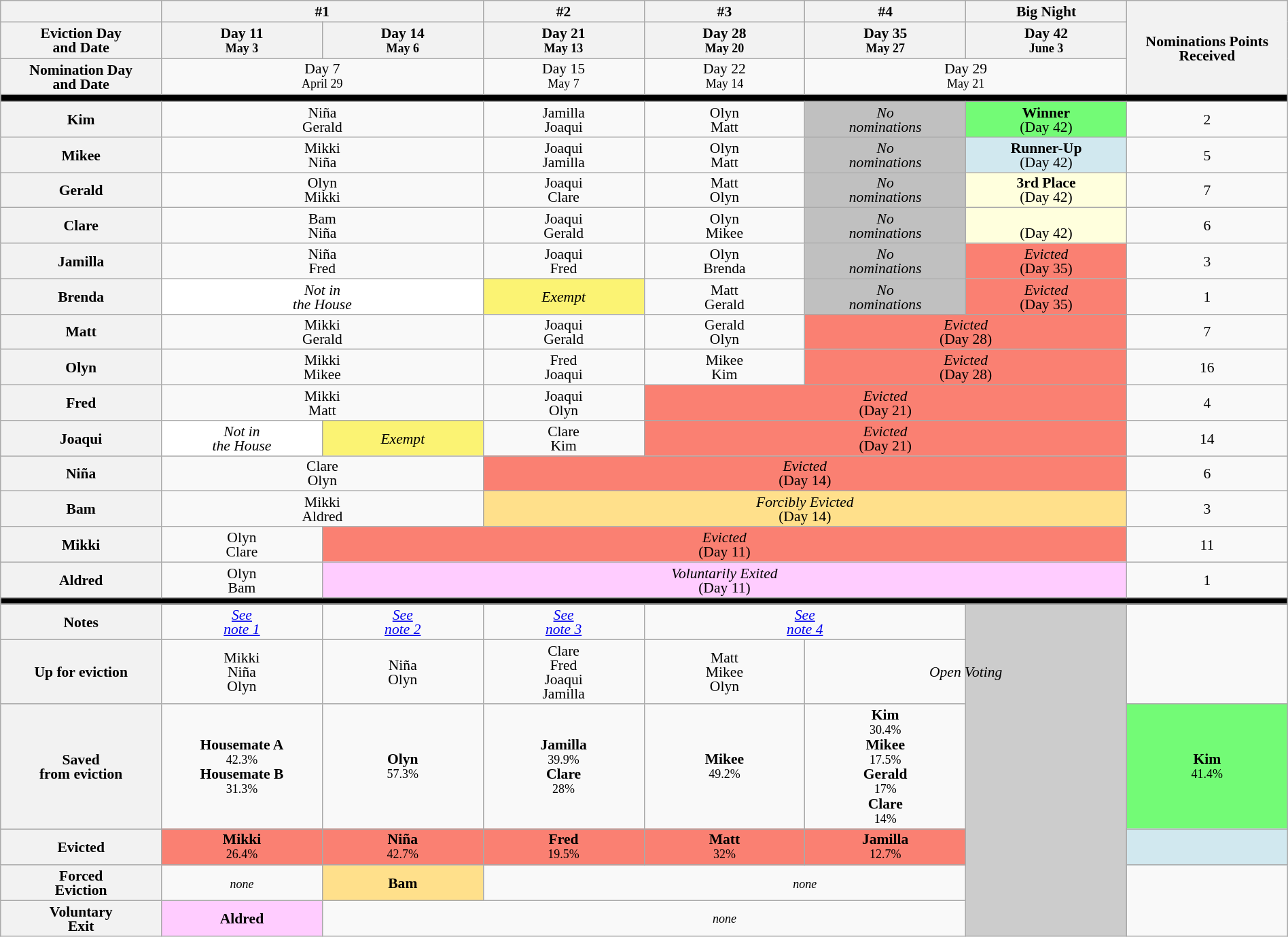<table class="wikitable" style="text-align:center; font-size:90%; line-height:14px; width:100%;">
<tr>
<th style="width: 9%;"></th>
<th colspan="2">#1</th>
<th style="width: 9%;">#2</th>
<th style="width: 9%;">#3</th>
<th style="width: 9%;">#4</th>
<th style="width: 9%;">Big Night</th>
<th style="width: 9%;" rowspan="3">Nominations Points Received</th>
</tr>
<tr>
<th>Eviction Day<br>and Date</th>
<th style="width: 9%;">Day 11 <br><small>May 3</small></th>
<th style="width: 9%;">Day 14<br><small>May 6</small></th>
<th>Day 21<br><small>May 13</small></th>
<th>Day 28<br><small>May 20</small></th>
<th>Day 35<br><small>May 27</small></th>
<th>Day 42<br><small>June 3</small></th>
</tr>
<tr>
<th>Nomination Day<br>and Date</th>
<td colspan="2">Day 7<br><small>April 29</small></td>
<td>Day 15<br><small>May 7</small></td>
<td>Day 22<br><small>May 14</small></td>
<td colspan="2">Day 29<br><small>May 21</small></td>
</tr>
<tr>
<th style="background:#000000;" colspan="8"></th>
</tr>
<tr>
<th>Kim</th>
<td colspan="2">Niña<br>Gerald</td>
<td>Jamilla<br>Joaqui</td>
<td>Olyn<br>Matt</td>
<td style="background:#c0c0c0; text-align:center"><em>No<br>nominations</em></td>
<td style="background:#73FB76;"><strong>Winner</strong><br>(Day 42)</td>
<td>2</td>
</tr>
<tr>
<th>Mikee</th>
<td colspan="2">Mikki<br>Niña</td>
<td>Joaqui<br>Jamilla</td>
<td>Olyn<br>Matt</td>
<td style="background:#c0c0c0; text-align:center"><em>No<br>nominations</em></td>
<td style="background:#D1E8EF;"><strong>Runner-Up</strong><br>(Day 42)</td>
<td>5</td>
</tr>
<tr>
<th>Gerald</th>
<td colspan="2">Olyn<br>Mikki</td>
<td>Joaqui<br>Clare</td>
<td>Matt<br>Olyn</td>
<td style="background:#c0c0c0; text-align:center"><em>No<br>nominations</em></td>
<td style="background:#FFFFDD;"><strong>3rd Place</strong><br>(Day 42)</td>
<td>7</td>
</tr>
<tr>
<th>Clare</th>
<td colspan="2">Bam<br>Niña</td>
<td>Joaqui<br>Gerald</td>
<td>Olyn<br>Mikee</td>
<td style="background:#c0c0c0; text-align:center"><em>No<br>nominations</em></td>
<td style="background:#FFFFDD;"><br>(Day 42)</td>
<td>6</td>
</tr>
<tr>
<th>Jamilla</th>
<td colspan="2">Niña<br>Fred</td>
<td>Joaqui<br>Fred</td>
<td>Olyn<br>Brenda</td>
<td style="background:#c0c0c0; text-align:center"><em>No<br>nominations</em></td>
<td style="background:#FA8072; text-align:center" colspan="1"><em>Evicted</em><br>(Day 35)</td>
<td>3</td>
</tr>
<tr>
<th>Brenda</th>
<td style="text-align:center; background:#FFFFFF;" colspan="2"><em>Not in <br>the House</em></td>
<td style="background:#FBF373;" colspan=1><em>Exempt</em></td>
<td>Matt<br>Gerald</td>
<td style="background:#c0c0c0; text-align:center"><em>No<br>nominations</em></td>
<td style="background:#FA8072; text-align:center" colspan="1"><em>Evicted</em><br>(Day 35)</td>
<td>1</td>
</tr>
<tr>
<th>Matt</th>
<td colspan="2">Mikki<br>Gerald</td>
<td>Joaqui<br>Gerald</td>
<td>Gerald<br>Olyn</td>
<td style="background:#FA8072; text-align:center" colspan="2"><em>Evicted</em><br>(Day 28)</td>
<td>7</td>
</tr>
<tr>
<th>Olyn</th>
<td colspan="2">Mikki<br>Mikee</td>
<td>Fred<br>Joaqui</td>
<td>Mikee<br>Kim</td>
<td style="background:#FA8072; text-align:center" colspan="2"><em>Evicted</em><br>(Day 28)</td>
<td>16</td>
</tr>
<tr>
<th>Fred</th>
<td colspan="2">Mikki<br>Matt</td>
<td>Joaqui<br>Olyn</td>
<td style="background:#FA8072; text-align:center" colspan="3"><em>Evicted</em><br>(Day 21)</td>
<td>4</td>
</tr>
<tr>
<th>Joaqui</th>
<td style="text-align:center; background:#FFFFFF;"><em>Not in<br>the House</em></td>
<td style="background:#FBF373;" colspan=1><em>Exempt</em></td>
<td>Clare<br>Kim</td>
<td style="background:#FA8072; text-align:center" colspan="3"><em>Evicted</em><br>(Day 21)</td>
<td>14</td>
</tr>
<tr>
<th>Niña</th>
<td colspan="2">Clare<br>Olyn</td>
<td style="background:#FA8072; text-align:center" colspan="4"><em>Evicted</em><br>(Day 14)</td>
<td>6</td>
</tr>
<tr>
<th>Bam</th>
<td colspan="2">Mikki<br>Aldred</td>
<td style="background:#FFE08B; text-align:center" colspan="4"><em>Forcibly Evicted</em><br>(Day 14)</td>
<td>3</td>
</tr>
<tr>
<th>Mikki</th>
<td>Olyn<br>Clare</td>
<td style="background:#FA8072; text-align:center" colspan="5"><em>Evicted</em><br>(Day 11)</td>
<td>11</td>
</tr>
<tr>
<th>Aldred</th>
<td>Olyn<br>Bam</td>
<td style="background:#FFCCFF; text-align:center" colspan="5"><em>Voluntarily Exited</em><br>(Day 11)</td>
<td>1</td>
</tr>
<tr>
<th style="background:#000000;" colspan="8"></th>
</tr>
<tr>
<th>Notes</th>
<td><a href='#'><em>See<br>note 1</em></a></td>
<td><a href='#'><em>See<br>note 2</em></a></td>
<td><a href='#'><em>See<br>note 3</em></a></td>
<td colspan="2"><a href='#'><em>See<br>note 4</em></a></td>
<td rowspan=6 style="background:#CCCCCC"></td>
</tr>
<tr>
<th>Up for eviction</th>
<td>Mikki<br>Niña<br>Olyn</td>
<td>Niña<br>Olyn</td>
<td>Clare<br>Fred<br>Joaqui<br>Jamilla</td>
<td>Matt<br>Mikee<br>Olyn</td>
<td colspan=2><em>Open Voting</em></td>
</tr>
<tr>
<th>Saved<br>from eviction</th>
<td><strong>Housemate A</strong><br><small>42.3%</small><br><strong>Housemate B</strong><br><small>31.3%</small></td>
<td><strong>Olyn</strong><br><small>57.3%</small></td>
<td><strong>Jamilla</strong><br><small>39.9%</small><br><strong>Clare</strong><br><small>28%</small></td>
<td><strong>Mikee</strong><br><small>49.2%</small></td>
<td><strong>Kim</strong><br><small>30.4%</small><br><strong>Mikee</strong><br><small>17.5%</small><br><strong>Gerald</strong><br><small>17%</small><br><strong>Clare</strong><br><small>14%</small></td>
<td style="background:#73FB76"><strong>Kim</strong><br><small>41.4%</small></td>
</tr>
<tr>
<th>Evicted</th>
<td style="background:#FA8072"><strong>Mikki</strong><br><small>26.4%</small></td>
<td style="background:#FA8072"><strong>Niña</strong><br><small>42.7%</small></td>
<td style="background:#FA8072"><strong>Fred</strong><br><small>19.5%</small><br></td>
<td style="background:#FA8072"><strong>Matt</strong><br><small>32%</small><br></td>
<td style="background:#FA8072"><strong>Jamilla</strong><br><small>12.7%</small><br></td>
<td style="background:#D1E8EF"><br></td>
</tr>
<tr>
<th>Forced<br>Eviction</th>
<td><small><em>none</em></small></td>
<td style="background:#FFE08B; text-align:center"><strong>Bam</strong></td>
<td colspan="4"><small><em>none</em></small></td>
</tr>
<tr>
<th>Voluntary<br>Exit</th>
<td style="background:#FFCCFF; text-align:center"><strong>Aldred</strong></td>
<td colspan="5"><small><em>none</em></small></td>
</tr>
</table>
